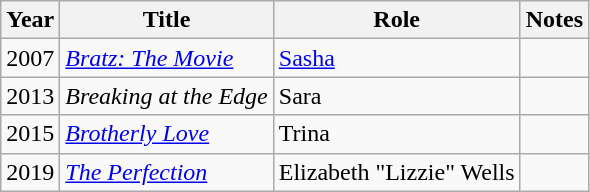<table class="wikitable sortable">
<tr>
<th>Year</th>
<th>Title</th>
<th>Role</th>
<th class="unsortable">Notes</th>
</tr>
<tr>
<td>2007</td>
<td><em><a href='#'>Bratz: The Movie</a></em></td>
<td><a href='#'>Sasha</a></td>
<td></td>
</tr>
<tr>
<td>2013</td>
<td><em>Breaking at the Edge</em></td>
<td>Sara</td>
<td></td>
</tr>
<tr>
<td>2015</td>
<td><em><a href='#'>Brotherly Love</a></em></td>
<td>Trina</td>
<td></td>
</tr>
<tr>
<td>2019</td>
<td><em><a href='#'>The Perfection</a></em></td>
<td>Elizabeth "Lizzie" Wells</td>
<td></td>
</tr>
</table>
